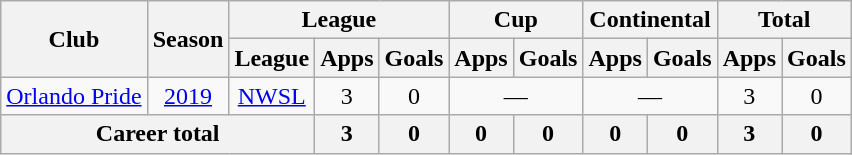<table class="wikitable" style="text-align: center;">
<tr>
<th rowspan="2">Club</th>
<th rowspan="2">Season</th>
<th colspan="3">League</th>
<th colspan="2">Cup</th>
<th colspan="2">Continental</th>
<th colspan="2">Total</th>
</tr>
<tr>
<th>League</th>
<th>Apps</th>
<th>Goals</th>
<th>Apps</th>
<th>Goals</th>
<th>Apps</th>
<th>Goals</th>
<th>Apps</th>
<th>Goals</th>
</tr>
<tr>
<td><a href='#'>Orlando Pride</a></td>
<td><a href='#'>2019</a></td>
<td><a href='#'>NWSL</a></td>
<td>3</td>
<td>0</td>
<td colspan="2">—</td>
<td colspan="2">—</td>
<td>3</td>
<td>0</td>
</tr>
<tr>
<th colspan="3">Career total</th>
<th>3</th>
<th>0</th>
<th>0</th>
<th>0</th>
<th>0</th>
<th>0</th>
<th>3</th>
<th>0</th>
</tr>
</table>
